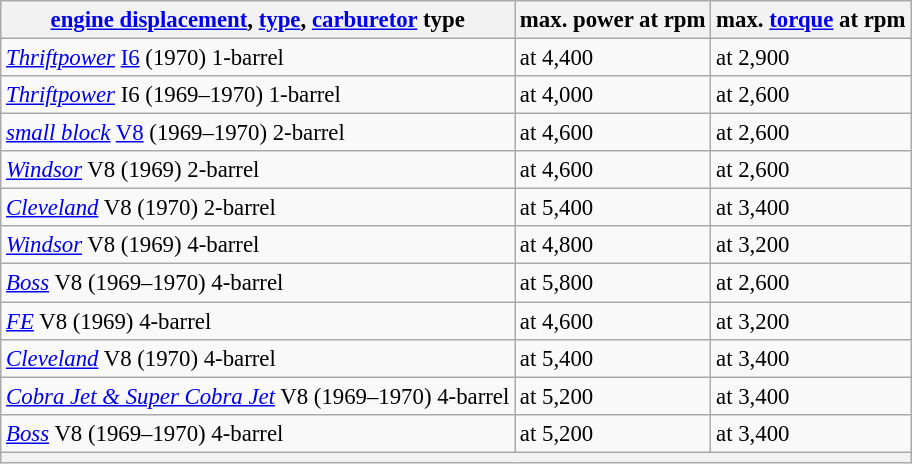<table class="wikitable" style="font-size:95%;">
<tr>
<th><a href='#'>engine displacement</a>, <a href='#'>type</a>, <a href='#'>carburetor</a> type</th>
<th>max. power at rpm</th>
<th>max. <a href='#'>torque</a> at rpm</th>
</tr>
<tr>
<td> <em><a href='#'>Thriftpower</a></em> <a href='#'>I6</a> (1970) 1-barrel</td>
<td> at 4,400</td>
<td> at 2,900</td>
</tr>
<tr>
<td> <em><a href='#'>Thriftpower</a></em> I6 (1969–1970) 1-barrel</td>
<td> at 4,000</td>
<td> at 2,600</td>
</tr>
<tr>
<td> <em><a href='#'>small block</a></em> <a href='#'>V8</a> (1969–1970) 2-barrel</td>
<td> at 4,600</td>
<td> at 2,600</td>
</tr>
<tr>
<td> <em><a href='#'>Windsor</a></em> V8 (1969) 2-barrel</td>
<td> at 4,600</td>
<td> at 2,600</td>
</tr>
<tr>
<td> <em><a href='#'>Cleveland</a></em> V8 (1970) 2-barrel</td>
<td> at 5,400</td>
<td> at 3,400</td>
</tr>
<tr>
<td> <em><a href='#'>Windsor</a></em> V8 (1969) 4-barrel</td>
<td> at 4,800</td>
<td> at 3,200</td>
</tr>
<tr>
<td> <em><a href='#'>Boss</a></em> V8 (1969–1970) 4-barrel</td>
<td> at 5,800</td>
<td> at 2,600</td>
</tr>
<tr>
<td> <em><a href='#'>FE</a></em> V8 (1969) 4-barrel</td>
<td> at 4,600</td>
<td> at 3,200</td>
</tr>
<tr>
<td> <em><a href='#'>Cleveland</a></em> V8 (1970) 4-barrel</td>
<td> at 5,400</td>
<td> at 3,400</td>
</tr>
<tr>
<td> <em><a href='#'>Cobra Jet & Super Cobra Jet</a></em> V8 (1969–1970) 4-barrel</td>
<td> at 5,200</td>
<td> at 3,400</td>
</tr>
<tr>
<td> <em><a href='#'>Boss</a></em> V8 (1969–1970) 4-barrel</td>
<td> at 5,200</td>
<td> at 3,400</td>
</tr>
<tr>
<th colspan="3"></th>
</tr>
</table>
